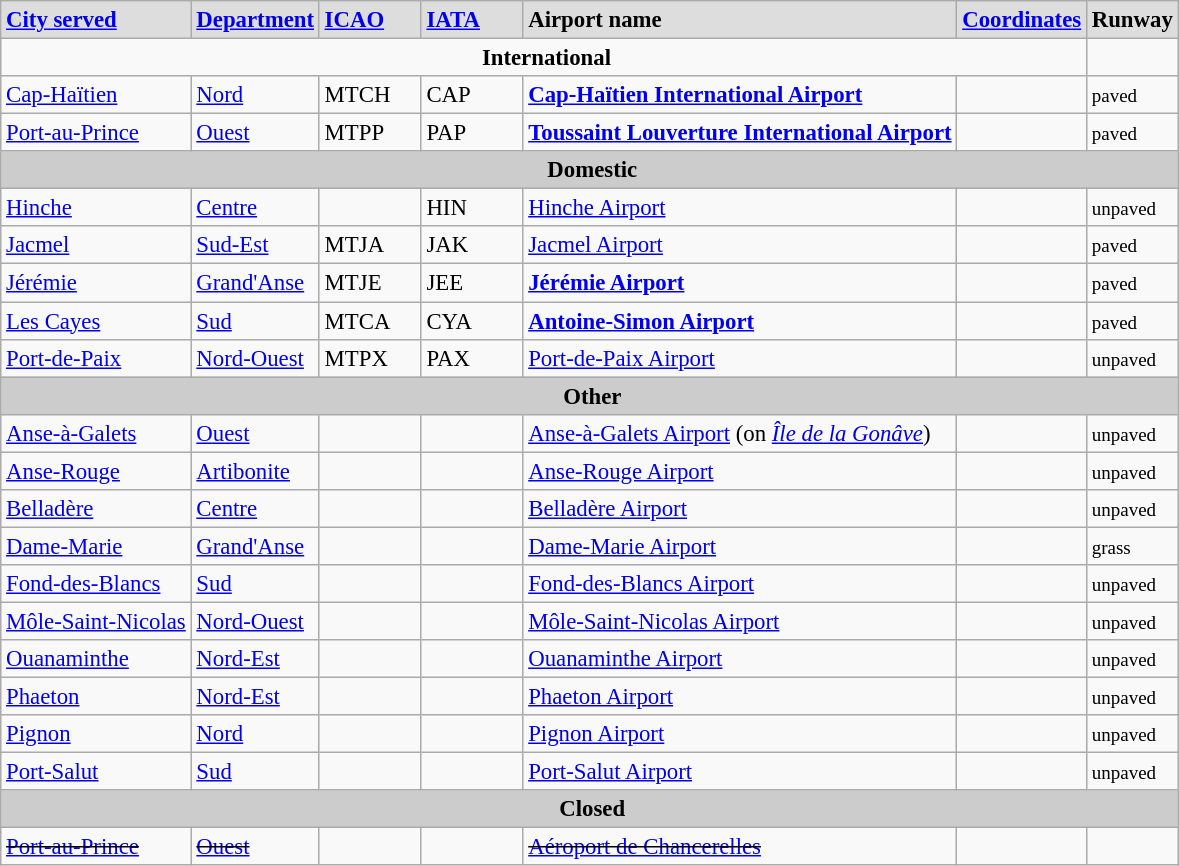<table class="wikitable sortable" style="font-size:95%">
<tr style="vertical-align:baseline; font-weight:bold; background:#ddd;">
<td><a href='#'>City served</a></td>
<td><a href='#'>Department</a></td>
<td style="width:4em;"><a href='#'>ICAO</a></td>
<td style="width:4em;"><a href='#'>IATA</a></td>
<td>Airport name</td>
<th style="text-align:left; background:#ddd;"><a href='#'>Coordinates</a></th>
<td>Runway</td>
</tr>
<tr style="vertical-align:baseline; font-weight:bold;">
<td style="text-align:center;" colspan="6"> International</td>
</tr>
<tr valign=top>
<td><a href='#'>Cap-Haïtien</a></td>
<td><a href='#'>Nord</a></td>
<td>MTCH</td>
<td>CAP</td>
<td><strong><a href='#'>Cap-Haïtien International Airport</a></strong></td>
<td><small></small></td>
<td><small> paved</small></td>
</tr>
<tr valign=top>
<td><a href='#'>Port-au-Prince</a></td>
<td><a href='#'>Ouest</a></td>
<td>MTPP</td>
<td>PAP</td>
<td><strong><a href='#'>Toussaint Louverture International Airport</a></strong></td>
<td><small></small></td>
<td><small> paved</small></td>
</tr>
<tr style="vertical-align:baseline; font-weight:bold; background:#ccc;">
<td style="text-align:center;" colspan="7"> Domestic</td>
</tr>
<tr valign=top>
<td><a href='#'>Hinche</a></td>
<td><a href='#'>Centre</a></td>
<td></td>
<td>HIN</td>
<td><a href='#'>Hinche Airport</a></td>
<td></td>
<td><small> unpaved</small></td>
</tr>
<tr valign=top>
<td><a href='#'>Jacmel</a></td>
<td><a href='#'>Sud-Est</a></td>
<td>MTJA</td>
<td>JAK</td>
<td><a href='#'>Jacmel Airport</a></td>
<td><small></small></td>
<td><small> paved</small></td>
</tr>
<tr valign=top>
<td><a href='#'>Jérémie</a></td>
<td><a href='#'>Grand'Anse</a></td>
<td>MTJE</td>
<td>JEE</td>
<td><strong><a href='#'>Jérémie Airport</a></strong></td>
<td><small></small></td>
<td><small> paved</small></td>
</tr>
<tr valign=top>
<td><a href='#'>Les Cayes</a></td>
<td><a href='#'>Sud</a></td>
<td>MTCA</td>
<td>CYA</td>
<td><strong><a href='#'>Antoine-Simon Airport</a></strong></td>
<td><small></small></td>
<td><small> paved</small></td>
</tr>
<tr valign=top>
<td><a href='#'>Port-de-Paix</a></td>
<td><a href='#'>Nord-Ouest</a></td>
<td>MTPX</td>
<td>PAX</td>
<td><a href='#'>Port-de-Paix Airport</a></td>
<td><small></small></td>
<td><small> unpaved</small></td>
</tr>
<tr style="vertical-align:baseline; font-weight:bold; background:#ccc;">
<td style="text-align:center;" colspan="7"> Other</td>
</tr>
<tr valign=top>
<td><a href='#'>Anse-à-Galets</a></td>
<td><a href='#'>Ouest</a></td>
<td></td>
<td></td>
<td><a href='#'>Anse-à-Galets Airport</a> (on <em><a href='#'>Île de la Gonâve</a></em>)</td>
<td></td>
<td><small> unpaved</small></td>
</tr>
<tr valign=top>
<td><a href='#'>Anse-Rouge</a></td>
<td><a href='#'>Artibonite</a></td>
<td></td>
<td></td>
<td><a href='#'>Anse-Rouge Airport</a></td>
<td></td>
<td><small> unpaved</small></td>
</tr>
<tr valign=top>
<td><a href='#'>Belladère</a></td>
<td><a href='#'>Centre</a></td>
<td></td>
<td></td>
<td><a href='#'>Belladère Airport</a></td>
<td></td>
<td><small> unpaved</small></td>
</tr>
<tr valign=top>
<td><a href='#'>Dame-Marie</a></td>
<td><a href='#'>Grand'Anse</a></td>
<td></td>
<td></td>
<td><a href='#'>Dame-Marie Airport</a></td>
<td></td>
<td><small> grass</small></td>
</tr>
<tr valign=top>
<td><a href='#'>Fond-des-Blancs</a></td>
<td><a href='#'>Sud</a></td>
<td></td>
<td></td>
<td><a href='#'>Fond-des-Blancs Airport</a></td>
<td></td>
<td><small> unpaved</small><br></td>
</tr>
<tr valign=top>
<td><a href='#'>Môle-Saint-Nicolas</a></td>
<td><a href='#'>Nord-Ouest</a></td>
<td></td>
<td></td>
<td><a href='#'>Môle-Saint-Nicolas Airport</a></td>
<td></td>
<td><small> unpaved</small></td>
</tr>
<tr valign=top>
<td><a href='#'>Ouanaminthe</a></td>
<td><a href='#'>Nord-Est</a></td>
<td></td>
<td></td>
<td><a href='#'>Ouanaminthe Airport</a></td>
<td></td>
<td><small> unpaved</small></td>
</tr>
<tr valign=top>
<td><a href='#'>Phaeton</a></td>
<td><a href='#'>Nord-Est</a></td>
<td></td>
<td></td>
<td><a href='#'>Phaeton Airport</a></td>
<td></td>
<td><small> unpaved</small></td>
</tr>
<tr valign=top>
<td><a href='#'>Pignon</a></td>
<td><a href='#'>Nord</a></td>
<td></td>
<td></td>
<td><a href='#'>Pignon Airport</a></td>
<td></td>
<td><small> unpaved</small></td>
</tr>
<tr valign=top>
<td><a href='#'>Port-Salut</a></td>
<td><a href='#'>Sud</a></td>
<td></td>
<td></td>
<td><a href='#'>Port-Salut Airport</a></td>
<td></td>
<td><small> unpaved</small></td>
</tr>
<tr valign=baseline style="font-weight:bold; background:#CCCCCC;">
<td align="center" colspan="7"> Closed</td>
</tr>
<tr valign=top>
<td><s><a href='#'>Port-au-Prince</a></s></td>
<td><s><a href='#'>Ouest</a></s></td>
<td><s></s></td>
<td><s></s></td>
<td><s><a href='#'>Aéroport de Chancerelles</a></s></td>
<td></td>
<td></td>
</tr>
</table>
